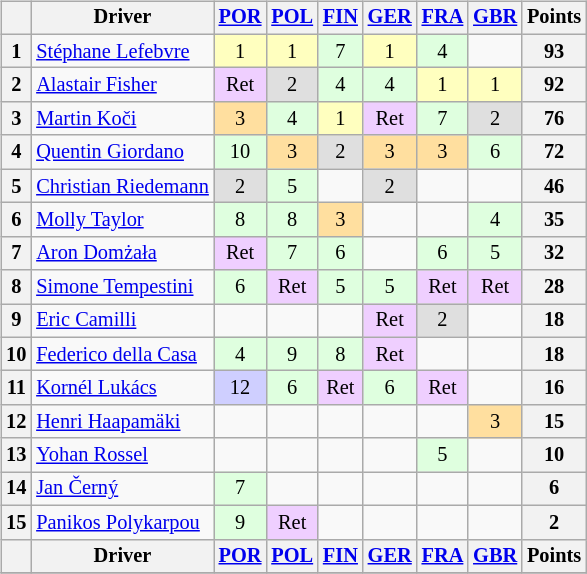<table>
<tr>
<td><br><table class="wikitable" style="font-size: 85%; text-align: center;">
<tr valign="top">
<th valign="middle"></th>
<th valign="middle">Driver</th>
<th><a href='#'>POR</a><br></th>
<th><a href='#'>POL</a><br></th>
<th><a href='#'>FIN</a><br></th>
<th><a href='#'>GER</a><br></th>
<th><a href='#'>FRA</a><br></th>
<th><a href='#'>GBR</a><br></th>
<th valign="middle">Points</th>
</tr>
<tr>
<th>1</th>
<td align="left"> <a href='#'>Stéphane Lefebvre</a></td>
<td style="background:#ffffbf;">1</td>
<td style="background:#ffffbf;">1</td>
<td style="background:#dfffdf;">7</td>
<td style="background:#ffffbf;">1</td>
<td style="background:#dfffdf;">4</td>
<td></td>
<th align="right">93</th>
</tr>
<tr>
<th>2</th>
<td align="left"> <a href='#'>Alastair Fisher</a></td>
<td style="background:#efcfff;">Ret</td>
<td style="background:#dfdfdf;">2</td>
<td style="background:#dfffdf;">4</td>
<td style="background:#dfffdf;">4</td>
<td style="background:#ffffbf;">1</td>
<td style="background:#ffffbf;">1</td>
<th align="right">92</th>
</tr>
<tr>
<th>3</th>
<td align="left"> <a href='#'>Martin Koči</a></td>
<td style="background:#ffdf9f;">3</td>
<td style="background:#dfffdf;">4</td>
<td style="background:#ffffbf;">1</td>
<td style="background:#efcfff;">Ret</td>
<td style="background:#dfffdf;">7</td>
<td style="background:#dfdfdf;">2</td>
<th align="right">76</th>
</tr>
<tr>
<th>4</th>
<td align="left"> <a href='#'>Quentin Giordano</a></td>
<td style="background:#dfffdf;">10</td>
<td style="background:#ffdf9f;">3</td>
<td style="background:#dfdfdf;">2</td>
<td style="background:#ffdf9f;">3</td>
<td style="background:#ffdf9f;">3</td>
<td style="background:#dfffdf;">6</td>
<th align="right">72</th>
</tr>
<tr>
<th>5</th>
<td align="left"> <a href='#'>Christian Riedemann</a></td>
<td style="background:#dfdfdf;">2</td>
<td style="background:#dfffdf;">5</td>
<td></td>
<td style="background:#dfdfdf;">2</td>
<td></td>
<td></td>
<th align="right">46</th>
</tr>
<tr>
<th>6</th>
<td align="left"> <a href='#'>Molly Taylor</a></td>
<td style="background:#dfffdf;">8</td>
<td style="background:#dfffdf;">8</td>
<td style="background:#ffdf9f;">3</td>
<td></td>
<td></td>
<td style="background:#dfffdf;">4</td>
<th align="right">35</th>
</tr>
<tr>
<th>7</th>
<td align="left"> <a href='#'>Aron Domżała</a></td>
<td style="background:#efcfff;">Ret</td>
<td style="background:#dfffdf;">7</td>
<td style="background:#dfffdf;">6</td>
<td></td>
<td style="background:#dfffdf;">6</td>
<td style="background:#dfffdf;">5</td>
<th align="right">32</th>
</tr>
<tr>
<th>8</th>
<td align="left"> <a href='#'>Simone Tempestini</a></td>
<td style="background:#dfffdf;">6</td>
<td style="background:#efcfff;">Ret</td>
<td style="background:#dfffdf;">5</td>
<td style="background:#dfffdf;">5</td>
<td style="background:#efcfff;">Ret</td>
<td style="background:#efcfff;">Ret</td>
<th align="right">28</th>
</tr>
<tr>
<th>9</th>
<td align="left"> <a href='#'>Eric Camilli</a></td>
<td></td>
<td></td>
<td></td>
<td style="background:#efcfff;">Ret</td>
<td style="background:#dfdfdf;">2</td>
<td></td>
<th align="right">18</th>
</tr>
<tr>
<th>10</th>
<td align="left"> <a href='#'>Federico della Casa</a></td>
<td style="background:#dfffdf;">4</td>
<td style="background:#dfffdf;">9</td>
<td style="background:#dfffdf;">8</td>
<td style="background:#efcfff;">Ret</td>
<td></td>
<td></td>
<th align="right">18</th>
</tr>
<tr>
<th>11</th>
<td align="left"> <a href='#'>Kornél Lukács</a></td>
<td style="background:#cfcfff;">12</td>
<td style="background:#dfffdf;">6</td>
<td style="background:#efcfff;">Ret</td>
<td style="background:#dfffdf;">6</td>
<td style="background:#efcfff;">Ret</td>
<td></td>
<th align="right">16</th>
</tr>
<tr>
<th>12</th>
<td align="left"> <a href='#'>Henri Haapamäki</a></td>
<td></td>
<td></td>
<td></td>
<td></td>
<td></td>
<td style="background:#ffdf9f;">3</td>
<th align="right">15</th>
</tr>
<tr>
<th>13</th>
<td align="left"> <a href='#'>Yohan Rossel</a></td>
<td></td>
<td></td>
<td></td>
<td></td>
<td style="background:#dfffdf;">5</td>
<td></td>
<th align="right">10</th>
</tr>
<tr>
<th>14</th>
<td align="left"> <a href='#'>Jan Černý</a></td>
<td style="background:#dfffdf;">7</td>
<td></td>
<td></td>
<td></td>
<td></td>
<td></td>
<th align="right">6</th>
</tr>
<tr>
<th>15</th>
<td align="left"> <a href='#'>Panikos Polykarpou</a></td>
<td style="background:#dfffdf;">9</td>
<td style="background:#efcfff;">Ret</td>
<td></td>
<td></td>
<td></td>
<td></td>
<th align="right">2</th>
</tr>
<tr valign="top">
<th valign="middle"></th>
<th valign="middle">Driver</th>
<th><a href='#'>POR</a><br></th>
<th><a href='#'>POL</a><br></th>
<th><a href='#'>FIN</a><br></th>
<th><a href='#'>GER</a><br></th>
<th><a href='#'>FRA</a><br></th>
<th><a href='#'>GBR</a><br></th>
<th valign="middle">Points</th>
</tr>
<tr>
</tr>
</table>
</td>
<td valign="top"><br></td>
</tr>
</table>
